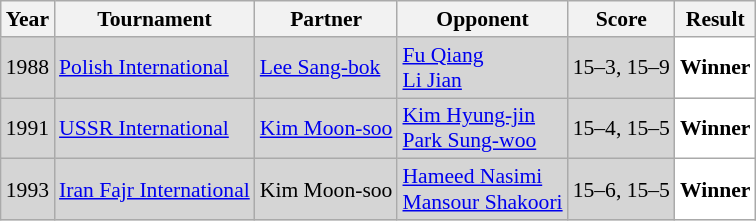<table class="sortable wikitable" style="font-size: 90%;">
<tr>
<th>Year</th>
<th>Tournament</th>
<th>Partner</th>
<th>Opponent</th>
<th>Score</th>
<th>Result</th>
</tr>
<tr style="background:#D5D5D5">
<td align="center">1988</td>
<td align="left"><a href='#'>Polish International</a></td>
<td align="left"> <a href='#'>Lee Sang-bok</a></td>
<td align="left"> <a href='#'>Fu Qiang</a> <br>  <a href='#'>Li Jian</a></td>
<td align="left">15–3, 15–9</td>
<td style="text-align:left; background:white"> <strong>Winner</strong></td>
</tr>
<tr style="background:#D5D5D5">
<td align="center">1991</td>
<td align="left"><a href='#'>USSR International</a></td>
<td align="left"> <a href='#'>Kim Moon-soo</a></td>
<td align="left"> <a href='#'>Kim Hyung-jin</a> <br>  <a href='#'>Park Sung-woo</a></td>
<td align="left">15–4, 15–5</td>
<td style="text-align:left; background:white"> <strong>Winner</strong></td>
</tr>
<tr style="background:#D5D5D5">
<td align="center">1993</td>
<td align="left"><a href='#'>Iran Fajr International</a></td>
<td align="left"> Kim Moon-soo</td>
<td align="left"> <a href='#'>Hameed Nasimi</a> <br>  <a href='#'>Mansour Shakoori</a></td>
<td align="left">15–6, 15–5</td>
<td style="text-align:left; background:white"> <strong>Winner</strong></td>
</tr>
</table>
